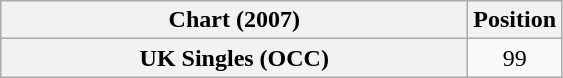<table class="wikitable sortable plainrowheaders" style="text-align:center">
<tr>
<th scope="col" style="width:19em;">Chart (2007)</th>
<th scope="col">Position</th>
</tr>
<tr>
<th scope="row">UK Singles (OCC)</th>
<td>99</td>
</tr>
</table>
